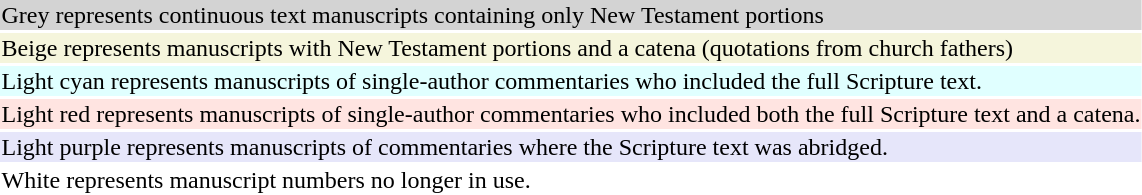<table style="background:transparent">
<tr>
<td bgcolor="lightgrey">Grey represents continuous text manuscripts containing only New Testament portions</td>
</tr>
<tr>
<td bgcolor="beige">Beige represents manuscripts with New Testament portions and a catena (quotations from church fathers)</td>
</tr>
<tr>
<td bgcolor="LightCyan">Light cyan represents manuscripts of single-author commentaries who included the full Scripture text.</td>
</tr>
<tr>
<td bgcolor="MistyRose">Light red represents manuscripts of single-author commentaries who included both the full Scripture text and a catena.</td>
</tr>
<tr>
<td bgcolor="Lavender">Light purple represents manuscripts of commentaries where the Scripture text was abridged.</td>
</tr>
<tr>
<td bgcolor="white">White represents manuscript numbers no longer in use.</td>
</tr>
</table>
